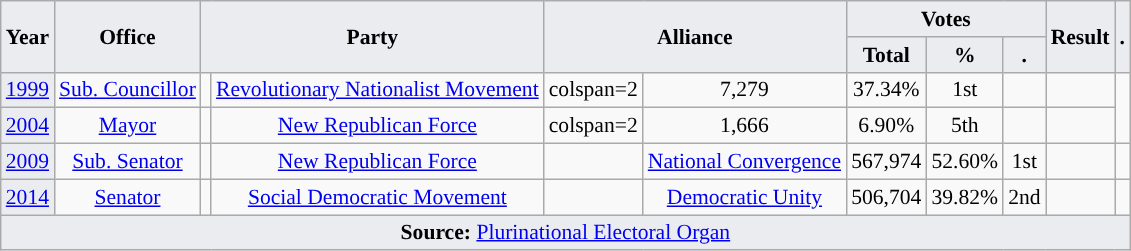<table class="wikitable" style="font-size:90%; text-align:center;">
<tr>
<th style="background-color:#EAECF0;" rowspan=2>Year</th>
<th style="background-color:#EAECF0;" rowspan=2>Office</th>
<th style="background-color:#EAECF0;" colspan=2 rowspan=2>Party</th>
<th style="background-color:#EAECF0;" colspan=2 rowspan=2>Alliance</th>
<th style="background-color:#EAECF0;" colspan=3>Votes</th>
<th style="background-color:#EAECF0;" rowspan=2>Result</th>
<th style="background-color:#EAECF0;" rowspan=2>.</th>
</tr>
<tr>
<th style="background-color:#EAECF0;">Total</th>
<th style="background-color:#EAECF0;">%</th>
<th style="background-color:#EAECF0;">.</th>
</tr>
<tr>
<td style="background-color:#EAECF0;"><a href='#'>1999</a></td>
<td><a href='#'>Sub. Councillor</a></td>
<td style="background-color:"></td>
<td><a href='#'>Revolutionary Nationalist Movement</a></td>
<td>colspan=2 </td>
<td>7,279</td>
<td>37.34%</td>
<td>1st</td>
<td></td>
<td></td>
</tr>
<tr>
<td style="background-color:#EAECF0;"><a href='#'>2004</a></td>
<td><a href='#'>Mayor</a></td>
<td style="background-color:"></td>
<td><a href='#'>New Republican Force</a></td>
<td>colspan=2 </td>
<td>1,666</td>
<td>6.90%</td>
<td>5th</td>
<td></td>
<td></td>
</tr>
<tr>
<td style="background-color:#EAECF0;"><a href='#'>2009</a></td>
<td><a href='#'>Sub. Senator</a></td>
<td style="background-color:"></td>
<td><a href='#'>New Republican Force</a></td>
<td style="background-color:"></td>
<td><a href='#'>National Convergence</a></td>
<td>567,974</td>
<td>52.60%</td>
<td>1st</td>
<td></td>
<td></td>
</tr>
<tr>
<td style="background-color:#EAECF0;"><a href='#'>2014</a></td>
<td><a href='#'>Senator</a></td>
<td style="background-color:"></td>
<td><a href='#'>Social Democratic Movement</a></td>
<td style="background-color:"></td>
<td><a href='#'>Democratic Unity</a></td>
<td>506,704</td>
<td>39.82%</td>
<td>2nd</td>
<td></td>
<td></td>
</tr>
<tr>
<td style="background-color:#EAECF0;" colspan=11><strong>Source:</strong> <a href='#'>Plurinational Electoral Organ</a>  </td>
</tr>
</table>
